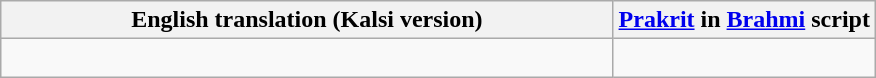<table class = "wikitable center">
<tr>
<th scope = "col" align=center>English translation (Kalsi version)</th>
<th><a href='#'>Prakrit</a> in <a href='#'>Brahmi</a> script</th>
</tr>
<tr>
<td align = left><br></td>
<td align = center width = "30%"><br></td>
</tr>
</table>
